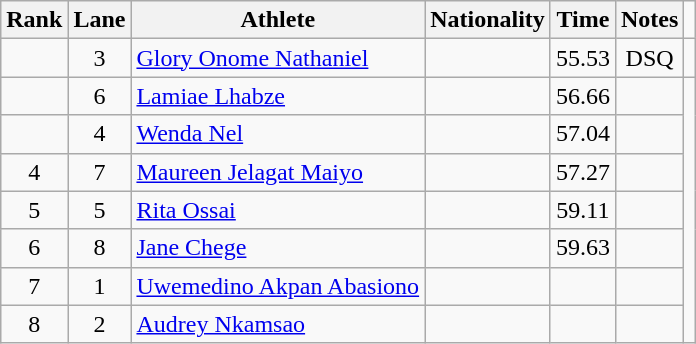<table class="wikitable sortable" style="text-align:center">
<tr>
<th>Rank</th>
<th>Lane</th>
<th>Athlete</th>
<th>Nationality</th>
<th>Time</th>
<th>Notes</th>
</tr>
<tr>
<td></td>
<td>3</td>
<td align="left"><a href='#'>Glory Onome Nathaniel</a></td>
<td align=left></td>
<td>55.53</td>
<td>DSQ</td>
<td></td>
</tr>
<tr>
<td></td>
<td>6</td>
<td align="left"><a href='#'>Lamiae Lhabze</a></td>
<td align=left></td>
<td>56.66</td>
<td></td>
</tr>
<tr>
<td></td>
<td>4</td>
<td align="left"><a href='#'>Wenda Nel</a></td>
<td align=left></td>
<td>57.04</td>
<td></td>
</tr>
<tr>
<td>4</td>
<td>7</td>
<td align="left"><a href='#'>Maureen Jelagat Maiyo</a></td>
<td align=left></td>
<td>57.27</td>
<td></td>
</tr>
<tr>
<td>5</td>
<td>5</td>
<td align="left"><a href='#'>Rita Ossai</a></td>
<td align=left></td>
<td>59.11</td>
<td></td>
</tr>
<tr>
<td>6</td>
<td>8</td>
<td align="left"><a href='#'>Jane Chege</a></td>
<td align=left></td>
<td>59.63</td>
<td></td>
</tr>
<tr>
<td>7</td>
<td>1</td>
<td align="left"><a href='#'>Uwemedino Akpan Abasiono</a></td>
<td align=left></td>
<td></td>
<td></td>
</tr>
<tr>
<td>8</td>
<td>2</td>
<td align="left"><a href='#'>Audrey Nkamsao</a></td>
<td align=left></td>
<td></td>
<td></td>
</tr>
</table>
